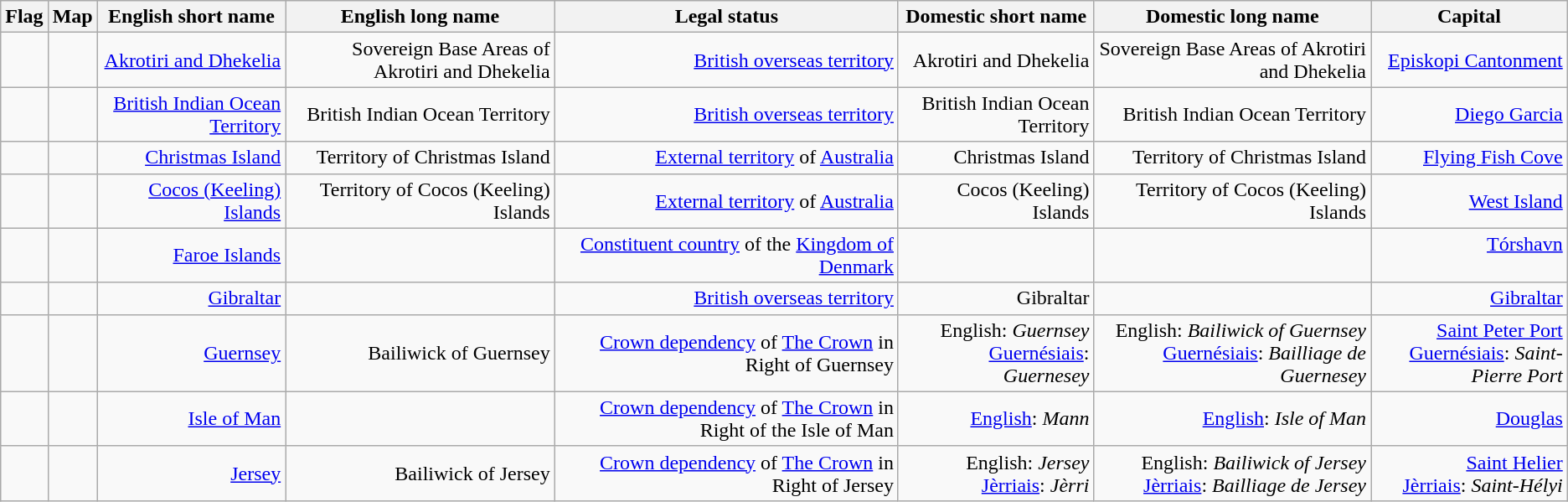<table class="wikitable sortable" style="text-align:right" style="font-size:95%">
<tr>
<th>Flag</th>
<th>Map</th>
<th>English short name</th>
<th>English long name</th>
<th>Legal status</th>
<th>Domestic short name</th>
<th>Domestic long name</th>
<th>Capital</th>
</tr>
<tr>
<td></td>
<td></td>
<td><a href='#'>Akrotiri and Dhekelia</a></td>
<td>Sovereign Base Areas of Akrotiri and Dhekelia</td>
<td><a href='#'>British overseas territory</a></td>
<td>Akrotiri and Dhekelia</td>
<td>Sovereign Base Areas of Akrotiri and Dhekelia</td>
<td><a href='#'>Episkopi Cantonment</a></td>
</tr>
<tr>
<td></td>
<td></td>
<td><a href='#'>British Indian Ocean Territory</a></td>
<td>British Indian Ocean Territory</td>
<td><a href='#'>British overseas territory</a></td>
<td>British Indian Ocean Territory</td>
<td>British Indian Ocean Territory</td>
<td><a href='#'>Diego Garcia</a></td>
</tr>
<tr>
<td></td>
<td></td>
<td><a href='#'>Christmas Island</a></td>
<td>Territory of Christmas Island</td>
<td><a href='#'>External territory</a> of <a href='#'>Australia</a></td>
<td>Christmas Island</td>
<td>Territory of Christmas Island</td>
<td><a href='#'>Flying Fish Cove</a></td>
</tr>
<tr>
<td></td>
<td></td>
<td><a href='#'>Cocos (Keeling) Islands</a></td>
<td>Territory of Cocos (Keeling) Islands</td>
<td><a href='#'>External territory</a> of <a href='#'>Australia</a></td>
<td>Cocos (Keeling) Islands</td>
<td>Territory of Cocos (Keeling) Islands</td>
<td><a href='#'>West Island</a></td>
</tr>
<tr>
<td></td>
<td></td>
<td><a href='#'>Faroe Islands</a></td>
<td></td>
<td><a href='#'>Constituent country</a> of the <a href='#'>Kingdom of Denmark</a></td>
<td><br></td>
<td></td>
<td><a href='#'>Tórshavn</a><br><br></td>
</tr>
<tr>
<td></td>
<td></td>
<td><a href='#'>Gibraltar</a></td>
<td></td>
<td><a href='#'>British overseas territory</a></td>
<td>Gibraltar</td>
<td></td>
<td><a href='#'>Gibraltar</a></td>
</tr>
<tr>
<td></td>
<td></td>
<td><a href='#'>Guernsey</a></td>
<td>Bailiwick of Guernsey</td>
<td><a href='#'>Crown dependency</a> of <a href='#'>The Crown</a> in Right of Guernsey</td>
<td>English: <em>Guernsey</em><br><a href='#'>Guernésiais</a>: <em>Guernesey</em></td>
<td>English: <em>Bailiwick of Guernsey</em><br><a href='#'>Guernésiais</a>: <em>Bailliage de Guernesey</em></td>
<td><a href='#'>Saint Peter Port</a><br><a href='#'>Guernésiais</a>: <em>Saint-Pierre Port</em></td>
</tr>
<tr>
<td></td>
<td></td>
<td><a href='#'>Isle of Man</a></td>
<td></td>
<td><a href='#'>Crown dependency</a> of <a href='#'>The Crown</a> in Right of the Isle of Man</td>
<td><a href='#'>English</a>: <em>Mann</em><br></td>
<td><a href='#'>English</a>: <em>Isle of Man</em><br></td>
<td><a href='#'>Douglas</a><br></td>
</tr>
<tr>
<td></td>
<td></td>
<td><a href='#'>Jersey</a></td>
<td>Bailiwick of Jersey</td>
<td><a href='#'>Crown dependency</a> of <a href='#'>The Crown</a> in Right of Jersey</td>
<td>English: <em>Jersey</em><br><a href='#'>Jèrriais</a>: <em>Jèrri</em></td>
<td>English: <em>Bailiwick of Jersey</em><br><a href='#'>Jèrriais</a>: <em>Bailliage de Jersey</em></td>
<td><a href='#'>Saint Helier</a><br><a href='#'>Jèrriais</a>: <em>Saint-Hélyi</em></td>
</tr>
</table>
